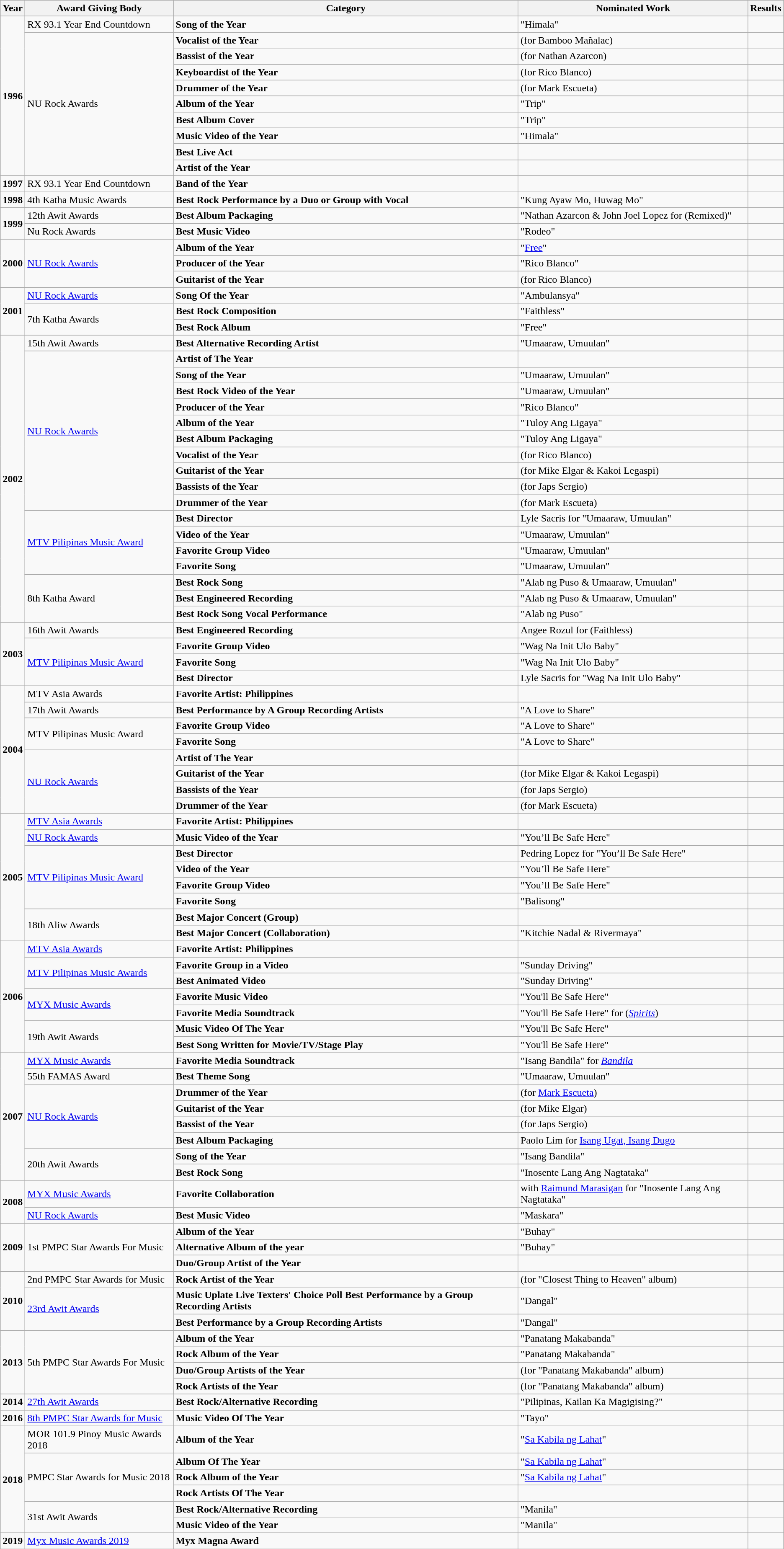<table class="wikitable">
<tr>
<th>Year</th>
<th>Award Giving Body</th>
<th>Category</th>
<th>Nominated Work</th>
<th>Results</th>
</tr>
<tr>
<td rowspan=10><strong>1996</strong></td>
<td>RX 93.1 Year End Countdown</td>
<td><strong>Song of the Year</strong></td>
<td>"Himala"</td>
<td></td>
</tr>
<tr>
<td rowspan=9>NU Rock Awards</td>
<td><strong>Vocalist of the Year</strong></td>
<td>(for Bamboo Mañalac)</td>
<td></td>
</tr>
<tr>
<td><strong>Bassist of the Year</strong></td>
<td>(for Nathan Azarcon)</td>
<td></td>
</tr>
<tr>
<td><strong>Keyboardist of the Year</strong></td>
<td>(for Rico Blanco)</td>
<td></td>
</tr>
<tr>
<td><strong>Drummer of the Year</strong></td>
<td>(for Mark Escueta)</td>
<td></td>
</tr>
<tr>
<td><strong>Album of the Year</strong></td>
<td>"Trip"</td>
<td></td>
</tr>
<tr>
<td><strong>Best Album Cover</strong></td>
<td>"Trip"</td>
<td></td>
</tr>
<tr>
<td><strong>Music Video of the Year</strong></td>
<td>"Himala"</td>
<td></td>
</tr>
<tr>
<td><strong>Best Live Act</strong></td>
<td></td>
<td></td>
</tr>
<tr>
<td><strong>Artist of the Year</strong></td>
<td></td>
<td></td>
</tr>
<tr>
<td><strong>1997</strong></td>
<td>RX 93.1 Year End Countdown</td>
<td><strong>Band of the Year</strong></td>
<td></td>
<td></td>
</tr>
<tr>
<td><strong>1998</strong></td>
<td>4th Katha Music Awards</td>
<td><strong>Best Rock Performance by a Duo or Group with Vocal</strong></td>
<td>"Kung Ayaw Mo, Huwag Mo"</td>
<td></td>
</tr>
<tr>
<td rowspan=2><strong>1999</strong></td>
<td>12th Awit Awards</td>
<td><strong>Best Album Packaging</strong></td>
<td>"Nathan Azarcon & John Joel Lopez for (Remixed)"</td>
<td></td>
</tr>
<tr>
<td>Nu Rock Awards</td>
<td><strong>Best Music Video</strong></td>
<td>"Rodeo"</td>
<td></td>
</tr>
<tr>
<td rowspan=3><strong>2000</strong></td>
<td rowspan=3><a href='#'>NU Rock Awards</a></td>
<td><strong>Album of the Year</strong></td>
<td>"<a href='#'>Free</a>"</td>
<td></td>
</tr>
<tr>
<td><strong>Producer of the Year</strong></td>
<td>"Rico Blanco"</td>
<td></td>
</tr>
<tr>
<td><strong>Guitarist of the Year</strong></td>
<td>(for Rico Blanco)</td>
<td></td>
</tr>
<tr>
<td rowspan=3><strong>2001</strong></td>
<td><a href='#'>NU Rock Awards</a></td>
<td><strong>Song Of the Year</strong></td>
<td>"Ambulansya"</td>
<td></td>
</tr>
<tr>
<td rowspan=2>7th Katha Awards</td>
<td><strong>Best Rock Composition</strong></td>
<td>"Faithless"</td>
<td></td>
</tr>
<tr>
<td><strong>Best Rock Album</strong></td>
<td>"Free"</td>
<td></td>
</tr>
<tr>
<td rowspan=18><strong>2002</strong></td>
<td>15th Awit Awards</td>
<td><strong>Best Alternative Recording Artist</strong></td>
<td>"Umaaraw, Umuulan"</td>
<td></td>
</tr>
<tr>
<td rowspan=10><a href='#'>NU Rock Awards</a></td>
<td><strong>Artist of The Year</strong></td>
<td></td>
<td></td>
</tr>
<tr>
<td><strong>Song of the Year</strong></td>
<td>"Umaaraw, Umuulan"</td>
<td></td>
</tr>
<tr>
<td><strong>Best Rock Video of the Year</strong></td>
<td>"Umaaraw, Umuulan"</td>
<td></td>
</tr>
<tr>
<td><strong>Producer of the Year</strong></td>
<td>"Rico Blanco"</td>
<td></td>
</tr>
<tr>
<td><strong>Album of the Year</strong></td>
<td>"Tuloy Ang Ligaya"</td>
<td></td>
</tr>
<tr>
<td><strong>Best Album Packaging</strong></td>
<td>"Tuloy Ang Ligaya"</td>
<td></td>
</tr>
<tr>
<td><strong>Vocalist of the Year</strong></td>
<td>(for Rico Blanco)</td>
<td></td>
</tr>
<tr>
<td><strong>Guitarist of the Year</strong></td>
<td>(for Mike Elgar & Kakoi Legaspi)</td>
<td></td>
</tr>
<tr>
<td><strong>Bassists of the Year</strong></td>
<td>(for Japs Sergio)</td>
<td></td>
</tr>
<tr>
<td><strong>Drummer of the Year</strong></td>
<td>(for Mark Escueta)</td>
<td></td>
</tr>
<tr>
<td rowspan=4><a href='#'>MTV Pilipinas Music Award</a></td>
<td><strong>Best Director</strong></td>
<td>Lyle Sacris for "Umaaraw, Umuulan"</td>
<td></td>
</tr>
<tr>
<td><strong>Video of the Year</strong></td>
<td>"Umaaraw, Umuulan"</td>
<td></td>
</tr>
<tr>
<td><strong>Favorite Group Video</strong></td>
<td>"Umaaraw, Umuulan"</td>
<td></td>
</tr>
<tr>
<td><strong>Favorite Song</strong></td>
<td>"Umaaraw, Umuulan"</td>
<td></td>
</tr>
<tr>
<td rowspan=3>8th Katha Award</td>
<td><strong>Best Rock Song</strong></td>
<td>"Alab ng Puso & Umaaraw, Umuulan"</td>
<td></td>
</tr>
<tr>
<td><strong>Best Engineered Recording</strong></td>
<td>"Alab ng Puso & Umaaraw, Umuulan"</td>
<td></td>
</tr>
<tr>
<td><strong>Best Rock Song Vocal Performance</strong></td>
<td>"Alab ng Puso"</td>
<td></td>
</tr>
<tr>
<td rowspan=4><strong>2003</strong></td>
<td>16th Awit Awards</td>
<td><strong>Best Engineered Recording</strong></td>
<td>Angee Rozul for (Faithless)</td>
<td></td>
</tr>
<tr>
<td rowspan=3><a href='#'>MTV Pilipinas Music Award</a></td>
<td><strong>Favorite Group Video</strong></td>
<td>"Wag Na Init Ulo Baby"</td>
<td></td>
</tr>
<tr>
<td><strong>Favorite Song</strong></td>
<td>"Wag Na Init Ulo Baby"</td>
<td></td>
</tr>
<tr>
<td><strong>Best Director</strong></td>
<td>Lyle Sacris for "Wag Na Init Ulo Baby"</td>
<td></td>
</tr>
<tr>
<td rowspan=8><strong>2004</strong></td>
<td>MTV Asia Awards</td>
<td><strong>Favorite Artist: Philippines</strong></td>
<td></td>
<td></td>
</tr>
<tr>
<td>17th Awit Awards</td>
<td><strong>Best Performance by A Group Recording Artists</strong></td>
<td>"A Love to Share"</td>
<td></td>
</tr>
<tr>
<td rowspan=2>MTV Pilipinas Music Award</td>
<td><strong>Favorite Group Video</strong></td>
<td>"A Love to Share"</td>
<td></td>
</tr>
<tr>
<td><strong>Favorite Song</strong></td>
<td>"A Love to Share"</td>
<td></td>
</tr>
<tr>
<td rowspan=4><a href='#'>NU Rock Awards</a></td>
<td><strong>Artist of The Year</strong></td>
<td></td>
<td></td>
</tr>
<tr>
<td><strong>Guitarist of the Year</strong></td>
<td>(for Mike Elgar & Kakoi Legaspi)</td>
<td></td>
</tr>
<tr>
<td><strong>Bassists of the Year</strong></td>
<td>(for Japs Sergio)</td>
<td></td>
</tr>
<tr>
<td><strong>Drummer of the Year</strong></td>
<td>(for Mark Escueta)</td>
<td></td>
</tr>
<tr>
<td rowspan=8><strong>2005</strong></td>
<td><a href='#'>MTV Asia Awards</a></td>
<td><strong>Favorite Artist: Philippines</strong></td>
<td></td>
<td></td>
</tr>
<tr>
<td><a href='#'>NU Rock Awards</a></td>
<td><strong>Music Video of the Year</strong></td>
<td>"You’ll Be Safe Here"</td>
<td></td>
</tr>
<tr>
<td rowspan=4><a href='#'>MTV Pilipinas Music Award</a></td>
<td><strong>Best Director</strong></td>
<td>Pedring Lopez for "You’ll Be Safe Here"</td>
<td></td>
</tr>
<tr>
<td><strong>Video of the Year</strong></td>
<td>"You’ll Be Safe Here"</td>
<td></td>
</tr>
<tr>
<td><strong>Favorite Group Video</strong></td>
<td>"You’ll Be Safe Here"</td>
<td></td>
</tr>
<tr>
<td><strong>Favorite Song</strong></td>
<td>"Balisong"</td>
<td></td>
</tr>
<tr>
<td rowspan=2>18th Aliw Awards</td>
<td><strong>Best Major Concert (Group)</strong></td>
<td></td>
<td></td>
</tr>
<tr>
<td><strong>Best Major Concert (Collaboration)</strong></td>
<td>"Kitchie Nadal & Rivermaya"</td>
<td></td>
</tr>
<tr>
<td rowspan=7><strong>2006</strong></td>
<td><a href='#'>MTV Asia Awards</a></td>
<td><strong>Favorite Artist: Philippines</strong></td>
<td></td>
<td></td>
</tr>
<tr>
<td rowspan=2><a href='#'>MTV Pilipinas Music Awards</a></td>
<td><strong>Favorite Group in a Video</strong></td>
<td>"Sunday Driving"</td>
<td></td>
</tr>
<tr>
<td><strong>Best Animated Video</strong></td>
<td>"Sunday Driving"</td>
<td></td>
</tr>
<tr>
<td rowspan=2><a href='#'>MYX Music Awards</a></td>
<td><strong>Favorite Music Video</strong></td>
<td>"You'll Be Safe Here"</td>
<td></td>
</tr>
<tr>
<td><strong>Favorite Media Soundtrack</strong></td>
<td>"You'll Be Safe Here" for (<em><a href='#'>Spirits</a></em>)</td>
<td></td>
</tr>
<tr>
<td rowspan=2>19th Awit Awards</td>
<td><strong>Music Video Of The Year</strong></td>
<td>"You'll Be Safe Here"</td>
<td></td>
</tr>
<tr>
<td><strong>Best Song Written for Movie/TV/Stage Play</strong></td>
<td>"You'll Be Safe Here"</td>
<td></td>
</tr>
<tr>
<td rowspan=8><strong>2007</strong></td>
<td><a href='#'>MYX Music Awards</a></td>
<td><strong>Favorite Media Soundtrack</strong></td>
<td>"Isang Bandila" for <a href='#'><em>Bandila</em></a></td>
<td></td>
</tr>
<tr>
<td>55th FAMAS Award</td>
<td><strong>Best Theme Song</strong></td>
<td>"Umaaraw, Umuulan"</td>
<td></td>
</tr>
<tr>
<td rowspan=4><a href='#'>NU Rock Awards</a></td>
<td><strong>Drummer of the Year</strong></td>
<td>(for <a href='#'>Mark Escueta</a>)</td>
<td></td>
</tr>
<tr>
<td><strong>Guitarist of the Year</strong></td>
<td>(for Mike Elgar)</td>
<td></td>
</tr>
<tr>
<td><strong>Bassist of the Year</strong></td>
<td>(for Japs Sergio)</td>
<td></td>
</tr>
<tr>
<td><strong>Best Album Packaging</strong></td>
<td>Paolo Lim for <a href='#'>Isang Ugat, Isang Dugo</a></td>
<td></td>
</tr>
<tr>
<td rowspan=2>20th Awit Awards</td>
<td><strong>Song of the Year</strong></td>
<td>"Isang Bandila"</td>
<td></td>
</tr>
<tr>
<td><strong>Best Rock Song</strong></td>
<td>"Inosente Lang Ang Nagtataka"</td>
<td></td>
</tr>
<tr>
<td rowspan=2><strong>2008</strong></td>
<td><a href='#'>MYX Music Awards</a></td>
<td><strong>Favorite Collaboration</strong></td>
<td>with <a href='#'>Raimund Marasigan</a> for "Inosente Lang Ang Nagtataka"</td>
<td></td>
</tr>
<tr>
<td><a href='#'>NU Rock Awards</a></td>
<td><strong>Best Music Video</strong></td>
<td>"Maskara"</td>
<td></td>
</tr>
<tr>
<td rowspan=3><strong>2009</strong></td>
<td rowspan=3>1st PMPC Star Awards For Music</td>
<td><strong>Album of the Year</strong></td>
<td>"Buhay"</td>
<td></td>
</tr>
<tr>
<td><strong>Alternative Album of the year</strong></td>
<td>"Buhay"</td>
<td></td>
</tr>
<tr>
<td><strong>Duo/Group Artist of the Year</strong></td>
<td></td>
<td></td>
</tr>
<tr>
<td rowspan=3><strong>2010</strong></td>
<td>2nd PMPC Star Awards for Music</td>
<td><strong>Rock Artist of the Year</strong></td>
<td>(for "Closest Thing to Heaven" album)</td>
<td></td>
</tr>
<tr>
<td rowspan=2><a href='#'>23rd Awit Awards</a></td>
<td><strong>Music Uplate Live Texters' Choice Poll Best Performance by a Group Recording Artists</strong></td>
<td>"Dangal"</td>
<td></td>
</tr>
<tr>
<td><strong>Best Performance by a Group Recording Artists</strong></td>
<td>"Dangal"</td>
<td></td>
</tr>
<tr>
<td rowspan=4><strong>2013</strong></td>
<td rowspan=4>5th PMPC Star Awards For Music</td>
<td><strong>Album of the Year</strong></td>
<td>"Panatang Makabanda"</td>
<td></td>
</tr>
<tr>
<td><strong>Rock Album of the Year</strong></td>
<td>"Panatang Makabanda"</td>
<td></td>
</tr>
<tr>
<td><strong>Duo/Group Artists of the Year</strong></td>
<td>(for "Panatang Makabanda" album)</td>
<td></td>
</tr>
<tr>
<td><strong>Rock Artists of the Year</strong></td>
<td>(for "Panatang Makabanda" album)</td>
<td></td>
</tr>
<tr>
<td><strong>2014</strong></td>
<td><a href='#'>27th Awit Awards</a></td>
<td><strong>Best Rock/Alternative Recording</strong></td>
<td>"Pilipinas, Kailan Ka Magigising?"</td>
<td></td>
</tr>
<tr>
<td><strong>2016</strong></td>
<td><a href='#'>8th PMPC Star Awards for Music</a></td>
<td><strong>Music Video Of The Year</strong></td>
<td>"Tayo"</td>
<td></td>
</tr>
<tr>
<td rowspan=6><strong>2018</strong></td>
<td>MOR 101.9 Pinoy Music Awards 2018</td>
<td><strong>Album of the Year</strong></td>
<td>"<a href='#'>Sa Kabila ng Lahat</a>"</td>
<td></td>
</tr>
<tr>
<td rowspan=3>PMPC Star Awards for Music 2018</td>
<td><strong>Album Of The Year</strong></td>
<td>"<a href='#'>Sa Kabila ng Lahat</a>"</td>
<td></td>
</tr>
<tr>
<td><strong>Rock Album of the Year</strong></td>
<td>"<a href='#'>Sa Kabila ng Lahat</a>"</td>
<td></td>
</tr>
<tr>
<td><strong>Rock Artists Of The Year</strong></td>
<td></td>
<td></td>
</tr>
<tr>
<td rowspan=2>31st Awit Awards</td>
<td><strong>Best Rock/Alternative Recording</strong></td>
<td>"Manila"</td>
<td></td>
</tr>
<tr>
<td><strong>Music Video of the Year</strong></td>
<td>"Manila"</td>
<td></td>
</tr>
<tr>
<td><strong>2019</strong></td>
<td><a href='#'>Myx Music Awards 2019</a></td>
<td><strong>Myx Magna Award</strong></td>
<td></td>
<td></td>
</tr>
<tr>
</tr>
</table>
